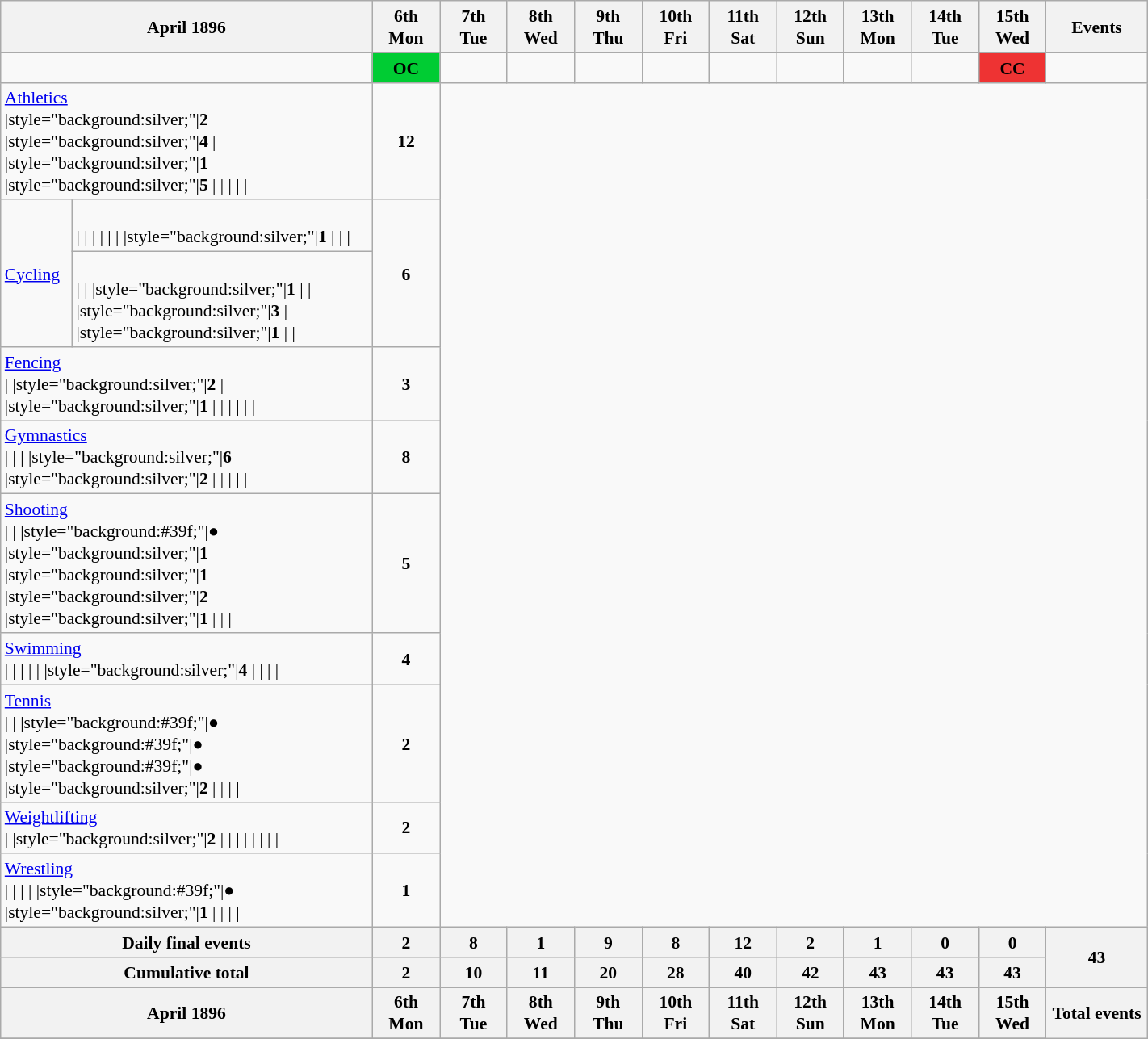<table class=wikitable style="margin:0.5em auto; font-size:90%; line-height:1.25em; width:75%; text-align:center;">
<tr>
<th style=width:18%; colspan=2>April 1896</th>
<th style=width:4%;>6th<br>Mon</th>
<th style=width:4%;>7th<br>Tue</th>
<th style=width:4%;>8th<br>Wed</th>
<th style=width:4%;>9th<br>Thu</th>
<th style=width:4%;>10th<br>Fri</th>
<th style=width:4%;>11th<br>Sat</th>
<th style=width:4%;>12th<br>Sun</th>
<th style=width:4%;>13th<br>Mon</th>
<th style=width:4%;>14th<br>Tue</th>
<th style=width:4%;>15th<br>Wed</th>
<th style=width:6%;>Events</th>
</tr>
<tr>
<td style="text-align:left;" colspan=2></td>
<td style="background-color:#00cc33;"><strong>OC</strong></td>
<td></td>
<td></td>
<td></td>
<td></td>
<td></td>
<td></td>
<td></td>
<td></td>
<td style="background-color:#ee3333;"><strong>CC</strong></td>
<td></td>
</tr>
<tr>
<td style="text-align:left;" colspan=2> <a href='#'>Athletics</a><br>|style="background:silver;"|<strong>2</strong>
|style="background:silver;"|<strong>4</strong>
|
|style="background:silver;"|<strong>1</strong>
|style="background:silver;"|<strong>5</strong>
|
|
|
|
|</td>
<td><strong>12</strong></td>
</tr>
<tr>
<td align=left rowspan=2><a href='#'>Cycling</a></td>
<td style="text-align:left;"><br>|
|
|
|
|
|
|style="background:silver;"|<strong>1</strong>
|
|
|</td>
<td rowspan=2><strong>6</strong></td>
</tr>
<tr>
<td style="text-align:left;"><br>|
|
|style="background:silver;"|<strong>1</strong>
|
|
|style="background:silver;"|<strong>3</strong>
|
|style="background:silver;"|<strong>1</strong>
|
|</td>
</tr>
<tr>
<td style="text-align:left;" colspan=2> <a href='#'>Fencing</a><br>|
|style="background:silver;"|<strong>2</strong>
|
|style="background:silver;"|<strong>1</strong>
|
|
|
|
|
|</td>
<td><strong>3</strong></td>
</tr>
<tr>
<td style="text-align:left;" colspan=2> <a href='#'>Gymnastics</a><br>|
|
|
|style="background:silver;"|<strong>6</strong>
|style="background:silver;"|<strong>2</strong>
|
|
|
|
|</td>
<td><strong>8</strong></td>
</tr>
<tr>
<td style="text-align:left;" colspan=2> <a href='#'>Shooting</a><br>|
|
|style="background:#39f;"|● 
|style="background:silver;"|<strong>1</strong>
|style="background:silver;"|<strong>1</strong>
|style="background:silver;"|<strong>2</strong>
|style="background:silver;"|<strong>1</strong>
|
|
|</td>
<td><strong>5</strong></td>
</tr>
<tr>
<td style="text-align:left;" colspan=2> <a href='#'>Swimming</a><br>|
|
|
|
|
|style="background:silver;"|<strong>4</strong>
|
|
|
|</td>
<td><strong>4</strong></td>
</tr>
<tr>
<td style="text-align:left;" colspan=2> <a href='#'>Tennis</a><br>|
|
|style="background:#39f;"|● 
|style="background:#39f;"|● 
|style="background:#39f;"|● 
|style="background:silver;"|<strong>2</strong>
|
|
|
|</td>
<td><strong>2</strong></td>
</tr>
<tr>
<td style="text-align:left;" colspan=2> <a href='#'>Weightlifting</a><br>|
|style="background:silver;"|<strong>2</strong>
|
|
|
|
|
|
|
|</td>
<td><strong>2</strong></td>
</tr>
<tr>
<td style="text-align:left;" colspan=2> <a href='#'>Wrestling</a><br>|
|
|
|
|style="background:#39f;"|● 
|style="background:silver;"|<strong>1</strong>
|
|
|
|</td>
<td><strong>1</strong></td>
</tr>
<tr>
<th colspan=2>Daily final events</th>
<th>2</th>
<th>8</th>
<th>1</th>
<th>9</th>
<th>8</th>
<th>12</th>
<th>2</th>
<th>1</th>
<th>0</th>
<th>0</th>
<th rowspan=2>43</th>
</tr>
<tr>
<th colspan=2>Cumulative total</th>
<th>2</th>
<th>10</th>
<th>11</th>
<th>20</th>
<th>28</th>
<th>40</th>
<th>42</th>
<th>43</th>
<th>43</th>
<th>43</th>
</tr>
<tr>
<th style=width:18%; colspan=2>April 1896</th>
<th style=width:4%;>6th<br>Mon</th>
<th style=width:4%;>7th<br>Tue</th>
<th style=width:4%;>8th<br>Wed</th>
<th style=width:4%;>9th<br>Thu</th>
<th style=width:4%;>10th<br>Fri</th>
<th style=width:4%;>11th<br>Sat</th>
<th style=width:4%;>12th<br>Sun</th>
<th style=width:4%;>13th<br>Mon</th>
<th style=width:4%;>14th<br>Tue</th>
<th style=width:4%;>15th<br>Wed</th>
<th rowspan=2>Total events</th>
</tr>
<tr>
</tr>
</table>
